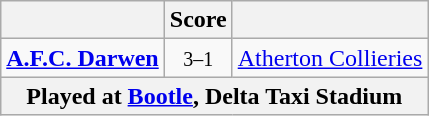<table class="wikitable" style="text-align: center">
<tr>
<th></th>
<th>Score</th>
<th></th>
</tr>
<tr>
<td><strong><a href='#'>A.F.C. Darwen</a></strong></td>
<td><small>3–1</small></td>
<td><a href='#'>Atherton Collieries</a></td>
</tr>
<tr>
<th colspan="3">Played at <a href='#'>Bootle</a>, Delta Taxi Stadium</th>
</tr>
</table>
